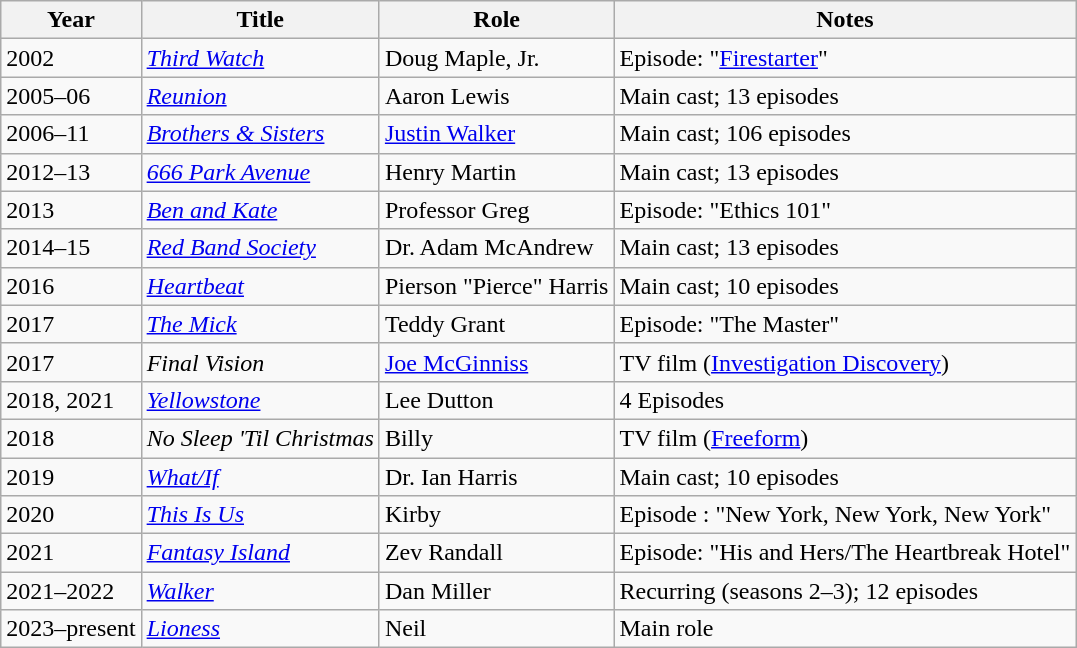<table class="wikitable sortable">
<tr>
<th>Year</th>
<th>Title</th>
<th>Role</th>
<th class="unsortable">Notes</th>
</tr>
<tr>
<td>2002</td>
<td><em><a href='#'>Third Watch</a></em></td>
<td>Doug Maple, Jr.</td>
<td>Episode: "<a href='#'>Firestarter</a>"</td>
</tr>
<tr>
<td>2005–06</td>
<td><em><a href='#'>Reunion</a></em></td>
<td>Aaron Lewis</td>
<td>Main cast; 13 episodes</td>
</tr>
<tr>
<td>2006–11</td>
<td><em><a href='#'>Brothers & Sisters</a></em></td>
<td><a href='#'>Justin Walker</a></td>
<td>Main cast; 106 episodes</td>
</tr>
<tr>
<td>2012–13</td>
<td><em><a href='#'>666 Park Avenue</a></em></td>
<td>Henry Martin</td>
<td>Main cast; 13 episodes</td>
</tr>
<tr>
<td>2013</td>
<td><em><a href='#'>Ben and Kate</a></em></td>
<td>Professor Greg</td>
<td>Episode: "Ethics 101"</td>
</tr>
<tr>
<td>2014–15</td>
<td><em><a href='#'>Red Band Society</a></em></td>
<td>Dr. Adam McAndrew</td>
<td>Main cast; 13 episodes</td>
</tr>
<tr>
<td>2016</td>
<td><em><a href='#'>Heartbeat</a></em></td>
<td>Pierson "Pierce" Harris</td>
<td>Main cast; 10 episodes</td>
</tr>
<tr>
<td>2017</td>
<td><em><a href='#'>The Mick</a></em></td>
<td>Teddy Grant</td>
<td>Episode: "The Master"</td>
</tr>
<tr>
<td>2017</td>
<td><em>Final Vision</em></td>
<td><a href='#'>Joe McGinniss</a></td>
<td>TV film (<a href='#'>Investigation Discovery</a>)</td>
</tr>
<tr>
<td>2018, 2021</td>
<td><em><a href='#'>Yellowstone</a></em></td>
<td>Lee Dutton</td>
<td>4 Episodes</td>
</tr>
<tr>
<td>2018</td>
<td><em>No Sleep 'Til Christmas</em></td>
<td>Billy</td>
<td>TV film (<a href='#'>Freeform</a>)</td>
</tr>
<tr>
<td>2019</td>
<td><em><a href='#'>What/If</a></em></td>
<td>Dr. Ian Harris</td>
<td>Main cast; 10 episodes</td>
</tr>
<tr>
<td>2020</td>
<td><em><a href='#'>This Is Us</a></em></td>
<td>Kirby</td>
<td>Episode : "New York, New York, New York"</td>
</tr>
<tr>
<td>2021</td>
<td><em><a href='#'>Fantasy Island</a></em></td>
<td>Zev Randall</td>
<td>Episode: "His and Hers/The Heartbreak Hotel"</td>
</tr>
<tr>
<td>2021–2022</td>
<td><em><a href='#'> Walker</a></em></td>
<td>Dan Miller</td>
<td>Recurring (seasons 2–3); 12 episodes</td>
</tr>
<tr>
<td>2023–present</td>
<td><em><a href='#'>Lioness</a></em></td>
<td>Neil</td>
<td>Main role</td>
</tr>
</table>
